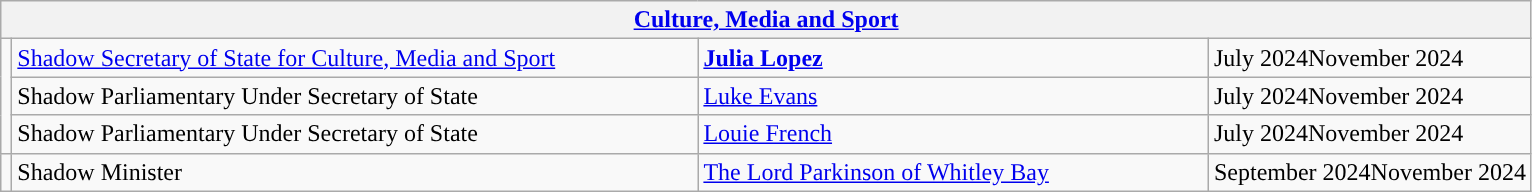<table class="wikitable">
<tr>
<th colspan="5"><a href='#'>Culture, Media and Sport</a></th>
</tr>
<tr>
<td rowspan="3" style="background: "></td>
<td style="width: 450px;"><a href='#'>Shadow Secretary of State for Culture, Media and Sport</a></td>
<td style="width: 333px;"><strong><a href='#'>Julia Lopez</a></strong></td>
<td>July 2024November 2024</td>
</tr>
<tr>
<td>Shadow Parliamentary Under Secretary of State</td>
<td><a href='#'>Luke Evans</a><br></td>
<td>July 2024November 2024</td>
</tr>
<tr>
<td>Shadow Parliamentary Under Secretary of State</td>
<td><a href='#'>Louie French</a></td>
<td>July 2024November 2024</td>
</tr>
<tr>
<td style="background: "></td>
<td>Shadow Minister</td>
<td><a href='#'>The Lord Parkinson of Whitley Bay</a></td>
<td>September 2024November 2024</td>
</tr>
</table>
